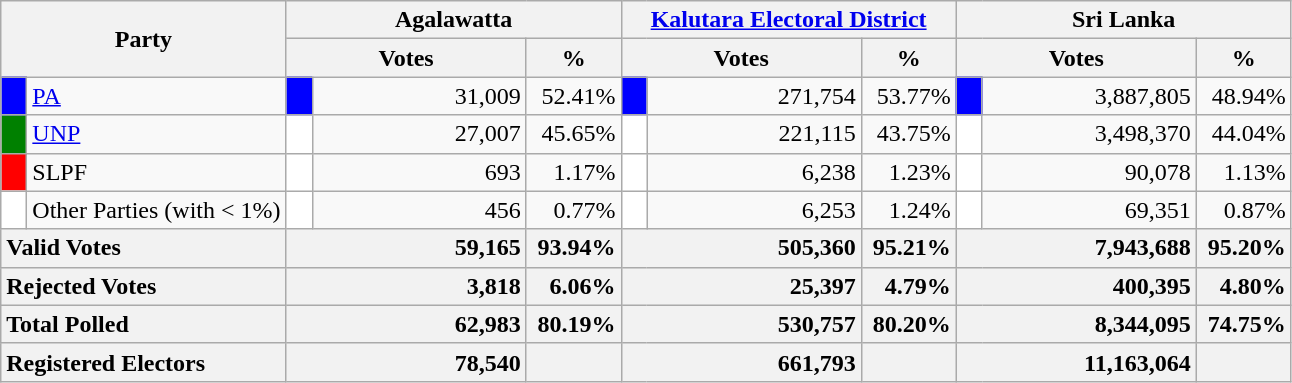<table class="wikitable">
<tr>
<th colspan="2" width="144px"rowspan="2">Party</th>
<th colspan="3" width="216px">Agalawatta</th>
<th colspan="3" width="216px"><a href='#'>Kalutara Electoral District</a></th>
<th colspan="3" width="216px">Sri Lanka</th>
</tr>
<tr>
<th colspan="2" width="144px">Votes</th>
<th>%</th>
<th colspan="2" width="144px">Votes</th>
<th>%</th>
<th colspan="2" width="144px">Votes</th>
<th>%</th>
</tr>
<tr>
<td style="background-color:blue;" width="10px"></td>
<td style="text-align:left;"><a href='#'>PA</a></td>
<td style="background-color:blue;" width="10px"></td>
<td style="text-align:right;">31,009</td>
<td style="text-align:right;">52.41%</td>
<td style="background-color:blue;" width="10px"></td>
<td style="text-align:right;">271,754</td>
<td style="text-align:right;">53.77%</td>
<td style="background-color:blue;" width="10px"></td>
<td style="text-align:right;">3,887,805</td>
<td style="text-align:right;">48.94%</td>
</tr>
<tr>
<td style="background-color:green;" width="10px"></td>
<td style="text-align:left;"><a href='#'>UNP</a></td>
<td style="background-color:white;" width="10px"></td>
<td style="text-align:right;">27,007</td>
<td style="text-align:right;">45.65%</td>
<td style="background-color:white;" width="10px"></td>
<td style="text-align:right;">221,115</td>
<td style="text-align:right;">43.75%</td>
<td style="background-color:white;" width="10px"></td>
<td style="text-align:right;">3,498,370</td>
<td style="text-align:right;">44.04%</td>
</tr>
<tr>
<td style="background-color:red;" width="10px"></td>
<td style="text-align:left;">SLPF</td>
<td style="background-color:white;" width="10px"></td>
<td style="text-align:right;">693</td>
<td style="text-align:right;">1.17%</td>
<td style="background-color:white;" width="10px"></td>
<td style="text-align:right;">6,238</td>
<td style="text-align:right;">1.23%</td>
<td style="background-color:white;" width="10px"></td>
<td style="text-align:right;">90,078</td>
<td style="text-align:right;">1.13%</td>
</tr>
<tr>
<td style="background-color:white;" width="10px"></td>
<td style="text-align:left;">Other Parties (with < 1%)</td>
<td style="background-color:white;" width="10px"></td>
<td style="text-align:right;">456</td>
<td style="text-align:right;">0.77%</td>
<td style="background-color:white;" width="10px"></td>
<td style="text-align:right;">6,253</td>
<td style="text-align:right;">1.24%</td>
<td style="background-color:white;" width="10px"></td>
<td style="text-align:right;">69,351</td>
<td style="text-align:right;">0.87%</td>
</tr>
<tr>
<th colspan="2" width="144px"style="text-align:left;">Valid Votes</th>
<th style="text-align:right;"colspan="2" width="144px">59,165</th>
<th style="text-align:right;">93.94%</th>
<th style="text-align:right;"colspan="2" width="144px">505,360</th>
<th style="text-align:right;">95.21%</th>
<th style="text-align:right;"colspan="2" width="144px">7,943,688</th>
<th style="text-align:right;">95.20%</th>
</tr>
<tr>
<th colspan="2" width="144px"style="text-align:left;">Rejected Votes</th>
<th style="text-align:right;"colspan="2" width="144px">3,818</th>
<th style="text-align:right;">6.06%</th>
<th style="text-align:right;"colspan="2" width="144px">25,397</th>
<th style="text-align:right;">4.79%</th>
<th style="text-align:right;"colspan="2" width="144px">400,395</th>
<th style="text-align:right;">4.80%</th>
</tr>
<tr>
<th colspan="2" width="144px"style="text-align:left;">Total Polled</th>
<th style="text-align:right;"colspan="2" width="144px">62,983</th>
<th style="text-align:right;">80.19%</th>
<th style="text-align:right;"colspan="2" width="144px">530,757</th>
<th style="text-align:right;">80.20%</th>
<th style="text-align:right;"colspan="2" width="144px">8,344,095</th>
<th style="text-align:right;">74.75%</th>
</tr>
<tr>
<th colspan="2" width="144px"style="text-align:left;">Registered Electors</th>
<th style="text-align:right;"colspan="2" width="144px">78,540</th>
<th></th>
<th style="text-align:right;"colspan="2" width="144px">661,793</th>
<th></th>
<th style="text-align:right;"colspan="2" width="144px">11,163,064</th>
<th></th>
</tr>
</table>
